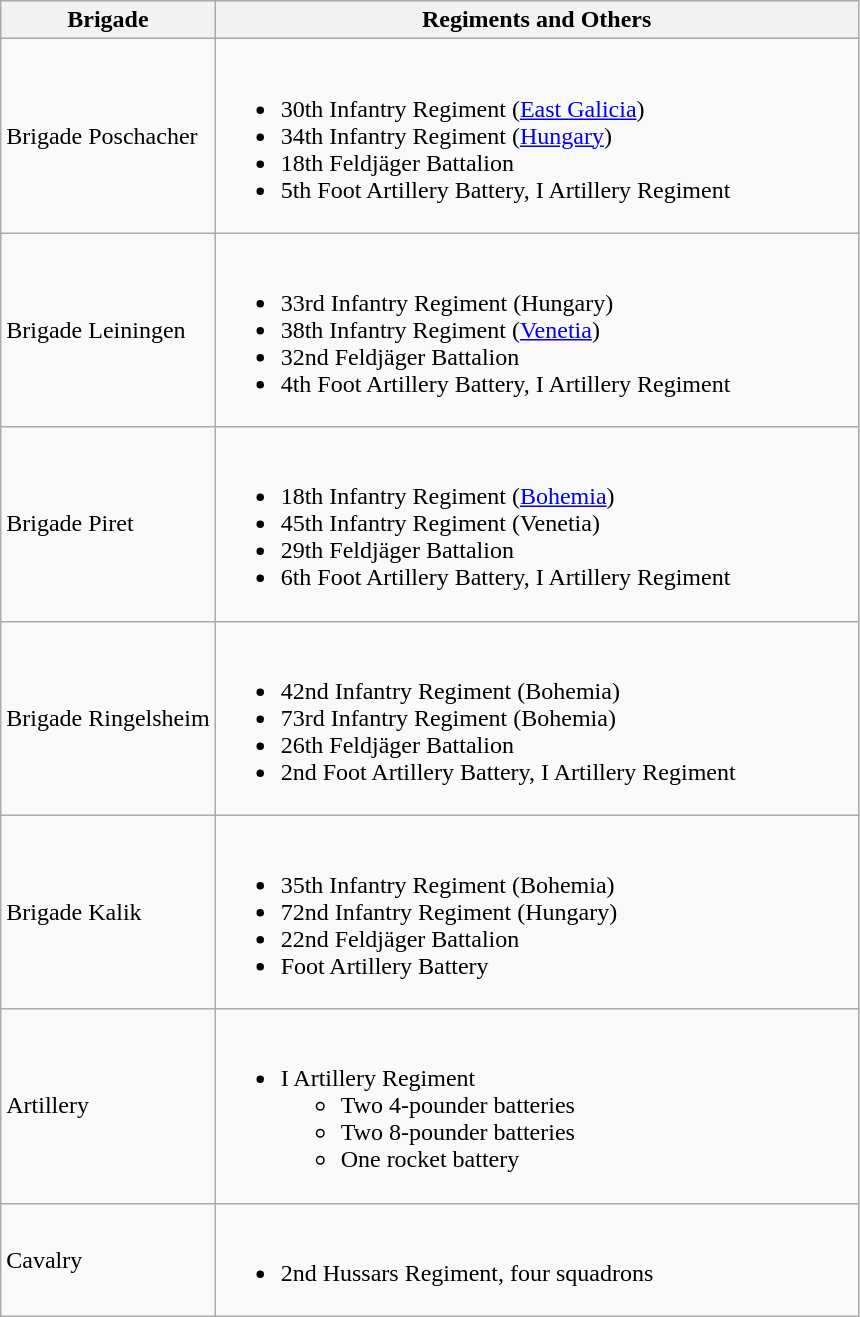<table class="wikitable">
<tr>
<th width=25%>Brigade</th>
<th>Regiments and Others</th>
</tr>
<tr>
<td>Brigade Poschacher</td>
<td><br><ul><li>30th Infantry Regiment (<a href='#'>East Galicia</a>)</li><li>34th Infantry Regiment (<a href='#'>Hungary</a>)</li><li>18th Feldjäger Battalion</li><li>5th Foot Artillery Battery, I Artillery Regiment</li></ul></td>
</tr>
<tr>
<td>Brigade Leiningen</td>
<td><br><ul><li>33rd Infantry Regiment (Hungary)</li><li>38th Infantry Regiment (<a href='#'>Venetia</a>)</li><li>32nd Feldjäger Battalion</li><li>4th Foot Artillery Battery, I Artillery Regiment</li></ul></td>
</tr>
<tr>
<td>Brigade Piret</td>
<td><br><ul><li>18th Infantry Regiment (<a href='#'>Bohemia</a>)</li><li>45th Infantry Regiment (Venetia)</li><li>29th Feldjäger Battalion</li><li>6th Foot Artillery Battery, I Artillery Regiment</li></ul></td>
</tr>
<tr>
<td>Brigade Ringelsheim</td>
<td><br><ul><li>42nd Infantry Regiment (Bohemia)</li><li>73rd Infantry Regiment (Bohemia)</li><li>26th Feldjäger Battalion</li><li>2nd Foot Artillery Battery, I Artillery Regiment</li></ul></td>
</tr>
<tr>
<td>Brigade Kalik </td>
<td><br><ul><li>35th Infantry Regiment (Bohemia)</li><li>72nd Infantry Regiment (Hungary)</li><li>22nd Feldjäger Battalion</li><li>Foot Artillery Battery</li></ul></td>
</tr>
<tr>
<td>Artillery</td>
<td><br><ul><li>I Artillery Regiment<ul><li>Two 4-pounder batteries</li><li>Two 8-pounder batteries</li><li>One rocket battery</li></ul></li></ul></td>
</tr>
<tr>
<td>Cavalry</td>
<td><br><ul><li>2nd Hussars Regiment, four squadrons</li></ul></td>
</tr>
</table>
